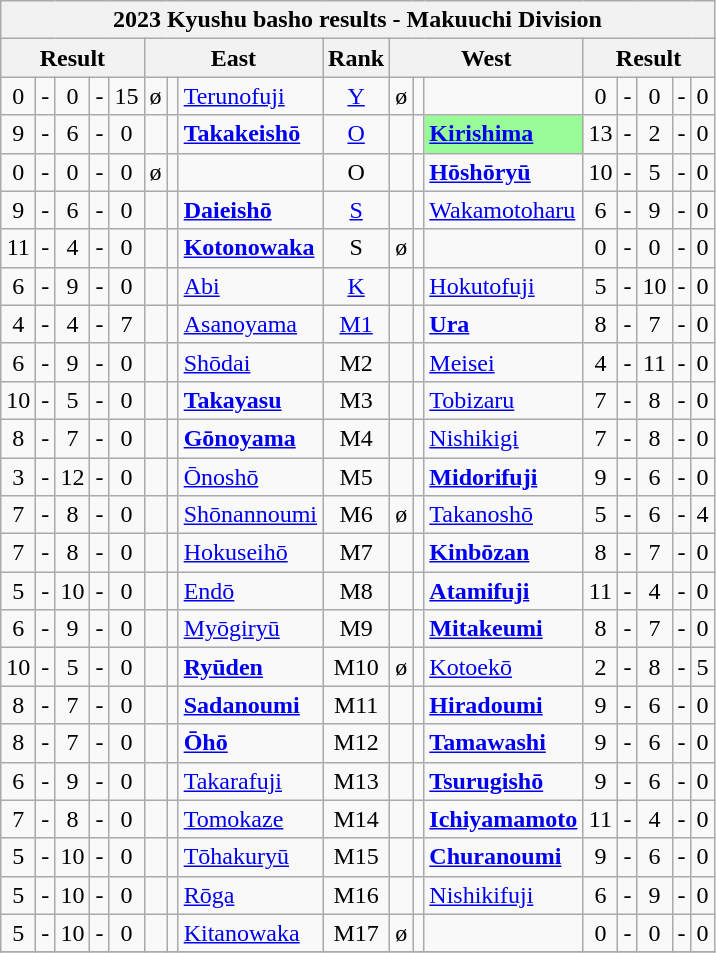<table class="wikitable" style="text-align:center">
<tr>
<th colspan="17">2023 Kyushu basho results - Makuuchi Division</th>
</tr>
<tr>
<th colspan="5">Result</th>
<th colspan="3">East</th>
<th>Rank</th>
<th colspan="3">West</th>
<th colspan="5">Result</th>
</tr>
<tr>
<td>0</td>
<td>-</td>
<td>0</td>
<td>-</td>
<td>15</td>
<td>ø</td>
<td></td>
<td style="text-align:left;"><a href='#'>Terunofuji</a></td>
<td><a href='#'>Y</a></td>
<td>ø</td>
<td></td>
<td></td>
<td>0</td>
<td>-</td>
<td>0</td>
<td>-</td>
<td>0</td>
</tr>
<tr>
<td>9</td>
<td>-</td>
<td>6</td>
<td>-</td>
<td>0</td>
<td></td>
<td></td>
<td style="text-align:left;"><strong><a href='#'>Takakeishō</a></strong></td>
<td><a href='#'>O</a></td>
<td></td>
<td></td>
<td style="text-align:left; background:palegreen;"><strong><a href='#'>Kirishima</a></strong></td>
<td>13</td>
<td>-</td>
<td>2</td>
<td>-</td>
<td>0</td>
</tr>
<tr>
<td>0</td>
<td>-</td>
<td>0</td>
<td>-</td>
<td>0</td>
<td>ø</td>
<td></td>
<td></td>
<td>O</td>
<td></td>
<td></td>
<td style="text-align:left;"><strong><a href='#'>Hōshōryū</a></strong></td>
<td>10</td>
<td>-</td>
<td>5</td>
<td>-</td>
<td>0</td>
</tr>
<tr>
<td>9</td>
<td>-</td>
<td>6</td>
<td>-</td>
<td>0</td>
<td></td>
<td></td>
<td style="text-align:left;"><strong><a href='#'>Daieishō</a></strong></td>
<td><a href='#'>S</a></td>
<td></td>
<td></td>
<td style="text-align:left;"><a href='#'>Wakamotoharu</a></td>
<td>6</td>
<td>-</td>
<td>9</td>
<td>-</td>
<td>0</td>
</tr>
<tr>
<td>11</td>
<td>-</td>
<td>4</td>
<td>-</td>
<td>0</td>
<td></td>
<td></td>
<td style="text-align:left;"><strong><a href='#'>Kotonowaka</a></strong></td>
<td>S</td>
<td>ø</td>
<td></td>
<td></td>
<td>0</td>
<td>-</td>
<td>0</td>
<td>-</td>
<td>0</td>
</tr>
<tr>
<td>6</td>
<td>-</td>
<td>9</td>
<td>-</td>
<td>0</td>
<td></td>
<td></td>
<td style="text-align:left;"><a href='#'>Abi</a></td>
<td><a href='#'>K</a></td>
<td></td>
<td></td>
<td style="text-align:left;"><a href='#'>Hokutofuji</a></td>
<td>5</td>
<td>-</td>
<td>10</td>
<td>-</td>
<td>0</td>
</tr>
<tr>
<td>4</td>
<td>-</td>
<td>4</td>
<td>-</td>
<td>7</td>
<td></td>
<td></td>
<td style="text-align:left;"><a href='#'>Asanoyama</a></td>
<td><a href='#'>M1</a></td>
<td></td>
<td></td>
<td style="text-align:left;"><strong><a href='#'>Ura</a></strong></td>
<td>8</td>
<td>-</td>
<td>7</td>
<td>-</td>
<td>0</td>
</tr>
<tr>
<td>6</td>
<td>-</td>
<td>9</td>
<td>-</td>
<td>0</td>
<td></td>
<td></td>
<td style="text-align:left;"><a href='#'>Shōdai</a></td>
<td>M2</td>
<td></td>
<td></td>
<td style="text-align:left;"><a href='#'>Meisei</a></td>
<td>4</td>
<td>-</td>
<td>11</td>
<td>-</td>
<td>0</td>
</tr>
<tr>
<td>10</td>
<td>-</td>
<td>5</td>
<td>-</td>
<td>0</td>
<td></td>
<td></td>
<td style="text-align:left;"><strong><a href='#'>Takayasu</a></strong></td>
<td>M3</td>
<td></td>
<td></td>
<td style="text-align:left;"><a href='#'>Tobizaru</a></td>
<td>7</td>
<td>-</td>
<td>8</td>
<td>-</td>
<td>0</td>
</tr>
<tr>
<td>8</td>
<td>-</td>
<td>7</td>
<td>-</td>
<td>0</td>
<td></td>
<td></td>
<td style="text-align:left;"><strong><a href='#'>Gōnoyama</a></strong></td>
<td>M4</td>
<td></td>
<td></td>
<td style="text-align:left;"><a href='#'>Nishikigi</a></td>
<td>7</td>
<td>-</td>
<td>8</td>
<td>-</td>
<td>0</td>
</tr>
<tr>
<td>3</td>
<td>-</td>
<td>12</td>
<td>-</td>
<td>0</td>
<td></td>
<td></td>
<td style="text-align:left;"><a href='#'>Ōnoshō</a></td>
<td>M5</td>
<td></td>
<td></td>
<td style="text-align:left;"><strong><a href='#'>Midorifuji</a></strong></td>
<td>9</td>
<td>-</td>
<td>6</td>
<td>-</td>
<td>0</td>
</tr>
<tr>
<td>7</td>
<td>-</td>
<td>8</td>
<td>-</td>
<td>0</td>
<td></td>
<td></td>
<td style="text-align:left;"><a href='#'>Shōnannoumi</a></td>
<td>M6</td>
<td>ø</td>
<td></td>
<td style="text-align:left;"><a href='#'>Takanoshō</a></td>
<td>5</td>
<td>-</td>
<td>6</td>
<td>-</td>
<td>4</td>
</tr>
<tr>
<td>7</td>
<td>-</td>
<td>8</td>
<td>-</td>
<td>0</td>
<td></td>
<td></td>
<td style="text-align:left;"><a href='#'>Hokuseihō</a></td>
<td>M7</td>
<td></td>
<td></td>
<td style="text-align:left;"><strong><a href='#'>Kinbōzan</a></strong></td>
<td>8</td>
<td>-</td>
<td>7</td>
<td>-</td>
<td>0</td>
</tr>
<tr>
<td>5</td>
<td>-</td>
<td>10</td>
<td>-</td>
<td>0</td>
<td></td>
<td></td>
<td style="text-align:left;"><a href='#'>Endō</a></td>
<td>M8</td>
<td></td>
<td></td>
<td style="text-align:left;"><strong><a href='#'>Atamifuji</a></strong></td>
<td>11</td>
<td>-</td>
<td>4</td>
<td>-</td>
<td>0</td>
</tr>
<tr>
<td>6</td>
<td>-</td>
<td>9</td>
<td>-</td>
<td>0</td>
<td></td>
<td></td>
<td style="text-align:left;"><a href='#'>Myōgiryū</a></td>
<td>M9</td>
<td></td>
<td></td>
<td style="text-align:left;"><strong><a href='#'>Mitakeumi</a></strong></td>
<td>8</td>
<td>-</td>
<td>7</td>
<td>-</td>
<td>0</td>
</tr>
<tr>
<td>10</td>
<td>-</td>
<td>5</td>
<td>-</td>
<td>0</td>
<td></td>
<td></td>
<td style="text-align:left;"><strong><a href='#'>Ryūden</a></strong></td>
<td>M10</td>
<td>ø</td>
<td></td>
<td style="text-align:left;"><a href='#'>Kotoekō</a></td>
<td>2</td>
<td>-</td>
<td>8</td>
<td>-</td>
<td>5</td>
</tr>
<tr>
<td>8</td>
<td>-</td>
<td>7</td>
<td>-</td>
<td>0</td>
<td></td>
<td></td>
<td style="text-align:left;"><strong><a href='#'>Sadanoumi</a></strong></td>
<td>M11</td>
<td></td>
<td></td>
<td style="text-align:left;"><strong><a href='#'>Hiradoumi</a></strong></td>
<td>9</td>
<td>-</td>
<td>6</td>
<td>-</td>
<td>0</td>
</tr>
<tr>
<td>8</td>
<td>-</td>
<td>7</td>
<td>-</td>
<td>0</td>
<td></td>
<td></td>
<td style="text-align:left;"><strong><a href='#'>Ōhō</a></strong></td>
<td>M12</td>
<td></td>
<td></td>
<td style="text-align:left;"><strong><a href='#'>Tamawashi</a></strong></td>
<td>9</td>
<td>-</td>
<td>6</td>
<td>-</td>
<td>0</td>
</tr>
<tr>
<td>6</td>
<td>-</td>
<td>9</td>
<td>-</td>
<td>0</td>
<td></td>
<td></td>
<td style="text-align:left;"><a href='#'>Takarafuji</a></td>
<td>M13</td>
<td></td>
<td></td>
<td style="text-align:left;"><strong><a href='#'>Tsurugishō</a></strong></td>
<td>9</td>
<td>-</td>
<td>6</td>
<td>-</td>
<td>0</td>
</tr>
<tr>
<td>7</td>
<td>-</td>
<td>8</td>
<td>-</td>
<td>0</td>
<td></td>
<td></td>
<td style="text-align:left;"><a href='#'>Tomokaze</a></td>
<td>M14</td>
<td></td>
<td></td>
<td style="text-align:left;"><strong><a href='#'>Ichiyamamoto</a></strong></td>
<td>11</td>
<td>-</td>
<td>4</td>
<td>-</td>
<td>0</td>
</tr>
<tr>
<td>5</td>
<td>-</td>
<td>10</td>
<td>-</td>
<td>0</td>
<td></td>
<td></td>
<td style="text-align:left;"><a href='#'>Tōhakuryū</a></td>
<td>M15</td>
<td></td>
<td></td>
<td style="text-align:left;"><strong><a href='#'>Churanoumi</a></strong></td>
<td>9</td>
<td>-</td>
<td>6</td>
<td>-</td>
<td>0</td>
</tr>
<tr>
<td>5</td>
<td>-</td>
<td>10</td>
<td>-</td>
<td>0</td>
<td></td>
<td></td>
<td style="text-align:left;"><a href='#'>Rōga</a></td>
<td>M16</td>
<td></td>
<td></td>
<td style="text-align:left;"><a href='#'>Nishikifuji</a></td>
<td>6</td>
<td>-</td>
<td>9</td>
<td>-</td>
<td>0</td>
</tr>
<tr>
<td>5</td>
<td>-</td>
<td>10</td>
<td>-</td>
<td>0</td>
<td></td>
<td></td>
<td style="text-align:left;"><a href='#'>Kitanowaka</a></td>
<td>M17</td>
<td>ø</td>
<td></td>
<td></td>
<td>0</td>
<td>-</td>
<td>0</td>
<td>-</td>
<td>0</td>
</tr>
<tr>
</tr>
</table>
